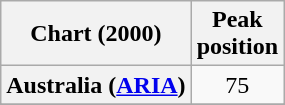<table class="wikitable sortable plainrowheaders">
<tr>
<th>Chart (2000)</th>
<th>Peak<br>position</th>
</tr>
<tr>
<th scope="row">Australia (<a href='#'>ARIA</a>)<br></th>
<td align="center">75</td>
</tr>
<tr>
</tr>
<tr>
</tr>
<tr>
</tr>
<tr>
</tr>
<tr>
</tr>
</table>
